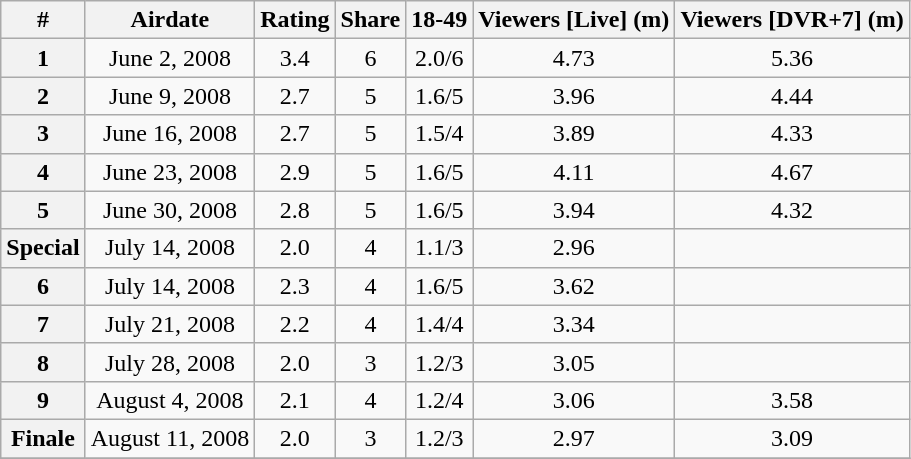<table class="wikitable" style="text-align:center">
<tr>
<th scope="col">#</th>
<th scope="col">Airdate</th>
<th scope="col">Rating</th>
<th scope="col">Share</th>
<th scope="col">18-49</th>
<th scope="col">Viewers [Live] (m)</th>
<th scope="col">Viewers [DVR+7] (m)</th>
</tr>
<tr>
<th scope="row">1</th>
<td>June 2, 2008</td>
<td>3.4</td>
<td>6</td>
<td>2.0/6</td>
<td>4.73</td>
<td>5.36</td>
</tr>
<tr>
<th scope="row">2</th>
<td>June 9, 2008</td>
<td>2.7</td>
<td>5</td>
<td>1.6/5</td>
<td>3.96</td>
<td>4.44</td>
</tr>
<tr>
<th scope="row">3</th>
<td>June 16, 2008</td>
<td>2.7</td>
<td>5</td>
<td>1.5/4</td>
<td>3.89</td>
<td>4.33</td>
</tr>
<tr>
<th scope="row">4</th>
<td>June 23, 2008</td>
<td>2.9</td>
<td>5</td>
<td>1.6/5</td>
<td>4.11</td>
<td>4.67</td>
</tr>
<tr>
<th scope="row">5</th>
<td>June 30, 2008</td>
<td>2.8</td>
<td>5</td>
<td>1.6/5</td>
<td>3.94</td>
<td>4.32</td>
</tr>
<tr>
<th scope="row">Special</th>
<td>July 14, 2008</td>
<td>2.0</td>
<td>4</td>
<td>1.1/3</td>
<td>2.96</td>
<td></td>
</tr>
<tr>
<th scope="row">6</th>
<td>July 14, 2008</td>
<td>2.3</td>
<td>4</td>
<td>1.6/5</td>
<td>3.62</td>
<td></td>
</tr>
<tr>
<th scope="row">7</th>
<td>July 21, 2008</td>
<td>2.2</td>
<td>4</td>
<td>1.4/4</td>
<td>3.34</td>
<td></td>
</tr>
<tr>
<th scope="row">8</th>
<td>July 28, 2008</td>
<td>2.0</td>
<td>3</td>
<td>1.2/3</td>
<td>3.05</td>
<td></td>
</tr>
<tr>
<th scope="row">9</th>
<td>August 4, 2008</td>
<td>2.1</td>
<td>4</td>
<td>1.2/4</td>
<td>3.06</td>
<td>3.58</td>
</tr>
<tr>
<th scope="row">Finale</th>
<td>August 11, 2008</td>
<td>2.0</td>
<td>3</td>
<td>1.2/3</td>
<td>2.97</td>
<td>3.09</td>
</tr>
<tr>
</tr>
</table>
